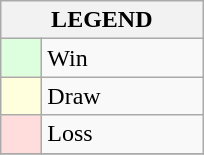<table class="wikitable">
<tr>
<th colspan="2">LEGEND</th>
</tr>
<tr>
<td style="background:#ddffdd;" width=20> </td>
<td width=100>Win</td>
</tr>
<tr>
<td style="background:#ffffdd"  width=20> </td>
<td width=100>Draw</td>
</tr>
<tr>
<td style="background:#ffdddd;" width=20> </td>
<td width=100>Loss</td>
</tr>
<tr>
</tr>
</table>
